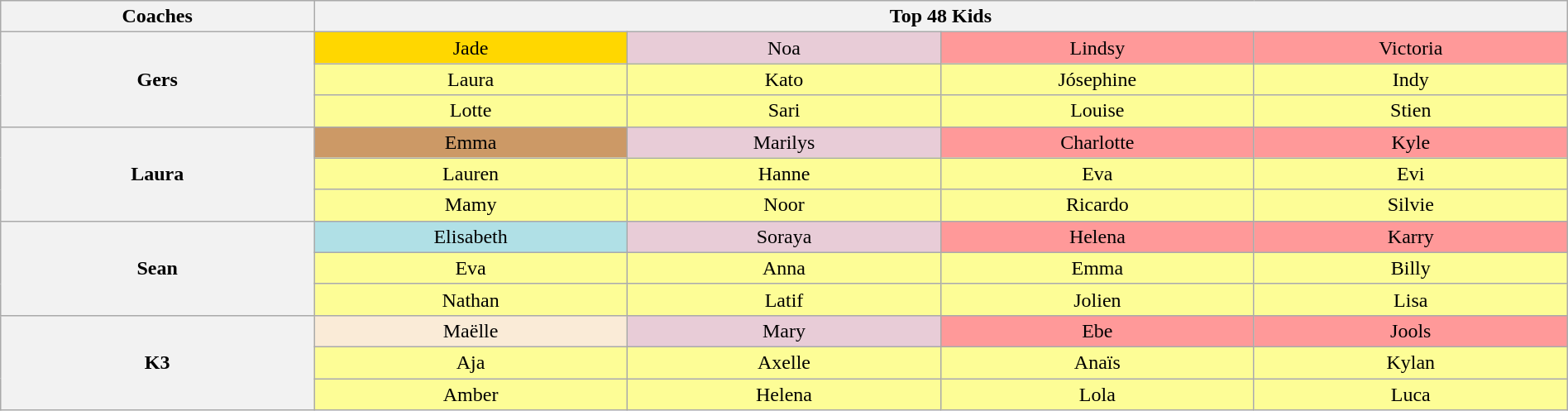<table class="wikitable" style="text-align:center; width:100%">
<tr>
<th width="20%" scope="col">Coaches</th>
<th width="80%" colspan="4" scope="col">Top 48 Kids</th>
</tr>
<tr>
<th rowspan="3">Gers</th>
<td style="background:gold; width:20%">Jade</td>
<td style="background:#E8CCD7; width:20%">Noa</td>
<td style="background:#FF9999; width:20%">Lindsy</td>
<td style="background:#FF9999; width:20%">Victoria</td>
</tr>
<tr>
<td style="background:#FDFD96">Laura</td>
<td style="background:#FDFD96">Kato</td>
<td style="background:#FDFD96">Jósephine</td>
<td style="background:#FDFD96">Indy</td>
</tr>
<tr>
<td style="background:#FDFD96">Lotte</td>
<td style="background:#FDFD96">Sari</td>
<td style="background:#FDFD96">Louise</td>
<td style="background:#FDFD96">Stien</td>
</tr>
<tr>
<th rowspan="3">Laura</th>
<td style="background:#cc9966">Emma</td>
<td style="background:#E8CCD7">Marilys</td>
<td style="background:#FF9999">Charlotte</td>
<td style="background:#FF9999">Kyle</td>
</tr>
<tr>
<td style="background:#FDFD96">Lauren</td>
<td style="background:#FDFD96">Hanne</td>
<td style="background:#FDFD96">Eva</td>
<td style="background:#FDFD96">Evi</td>
</tr>
<tr>
<td style="background:#FDFD96">Mamy</td>
<td style="background:#FDFD96">Noor</td>
<td style="background:#FDFD96">Ricardo</td>
<td style="background:#FDFD96">Silvie</td>
</tr>
<tr>
<th rowspan="3">Sean</th>
<td style="background:#B0E0E6">Elisabeth</td>
<td style="background:#E8CCD7">Soraya</td>
<td style="background:#FF9999">Helena</td>
<td style="background:#FF9999">Karry</td>
</tr>
<tr>
<td style="background:#FDFD96">Eva</td>
<td style="background:#FDFD96">Anna</td>
<td style="background:#FDFD96">Emma</td>
<td style="background:#FDFD96">Billy</td>
</tr>
<tr>
<td style="background:#FDFD96">Nathan</td>
<td style="background:#FDFD96">Latif</td>
<td style="background:#FDFD96">Jolien</td>
<td style="background:#FDFD96">Lisa</td>
</tr>
<tr>
<th rowspan="3">K3</th>
<td style="background:antiquewhite">Maëlle</td>
<td style="background:#E8CCD7">Mary</td>
<td style="background:#FF9999">Ebe</td>
<td style="background:#FF9999">Jools</td>
</tr>
<tr>
<td style="background:#FDFD96">Aja</td>
<td style="background:#FDFD96">Axelle</td>
<td style="background:#FDFD96">Anaïs</td>
<td style="background:#FDFD96">Kylan</td>
</tr>
<tr>
<td style="background:#FDFD96">Amber</td>
<td style="background:#FDFD96">Helena</td>
<td style="background:#FDFD96">Lola</td>
<td style="background:#FDFD96">Luca</td>
</tr>
</table>
